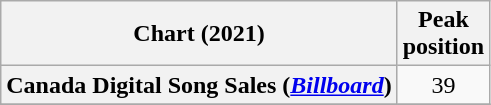<table class="wikitable sortable plainrowheaders" style="text-align:center">
<tr>
<th scope="col">Chart (2021)</th>
<th scope="col">Peak<br> position</th>
</tr>
<tr>
<th scope="row">Canada Digital Song Sales (<em><a href='#'>Billboard</a></em>)</th>
<td>39</td>
</tr>
<tr>
</tr>
</table>
